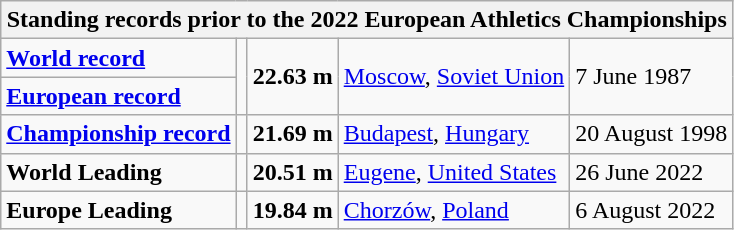<table class="wikitable">
<tr>
<th colspan="5">Standing records prior to the 2022 European Athletics Championships</th>
</tr>
<tr>
<td><strong><a href='#'>World record</a></strong></td>
<td rowspan=2></td>
<td rowspan=2><strong>22.63 m</strong></td>
<td rowspan=2><a href='#'>Moscow</a>, <a href='#'>Soviet Union</a></td>
<td rowspan=2>7 June 1987</td>
</tr>
<tr>
<td><strong><a href='#'>European record</a></strong></td>
</tr>
<tr>
<td><strong><a href='#'>Championship record</a></strong></td>
<td></td>
<td><strong>21.69 m</strong></td>
<td><a href='#'>Budapest</a>, <a href='#'>Hungary</a></td>
<td>20 August 1998</td>
</tr>
<tr>
<td><strong>World Leading</strong></td>
<td></td>
<td><strong>20.51 m</strong></td>
<td><a href='#'>Eugene</a>, <a href='#'>United States</a></td>
<td>26 June 2022</td>
</tr>
<tr>
<td><strong>Europe Leading</strong></td>
<td></td>
<td><strong> 19.84 m</strong></td>
<td><a href='#'>Chorzów</a>, <a href='#'>Poland</a></td>
<td>6 August 2022</td>
</tr>
</table>
